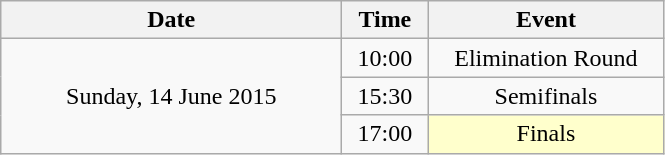<table class = "wikitable" style="text-align:center;">
<tr>
<th width=220>Date</th>
<th width=50>Time</th>
<th width=150>Event</th>
</tr>
<tr>
<td rowspan=3>Sunday, 14 June 2015</td>
<td>10:00</td>
<td>Elimination Round</td>
</tr>
<tr>
<td>15:30</td>
<td>Semifinals</td>
</tr>
<tr>
<td>17:00</td>
<td bgcolor=ffffcc>Finals</td>
</tr>
</table>
